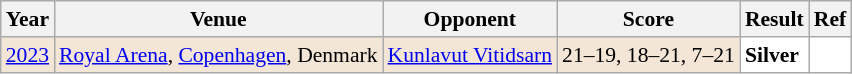<table class="sortable wikitable" style="font-size: 90%;">
<tr>
<th>Year</th>
<th>Venue</th>
<th>Opponent</th>
<th>Score</th>
<th>Result</th>
<th>Ref</th>
</tr>
<tr style="background:#F3E6D7">
<td align="center"><a href='#'>2023</a></td>
<td align="left"><a href='#'>Royal Arena</a>, <a href='#'>Copenhagen</a>, Denmark</td>
<td align="left"> <a href='#'>Kunlavut Vitidsarn</a></td>
<td align="left">21–19, 18–21, 7–21</td>
<td style="text-align:left; background:white"> <strong>Silver</strong></td>
<td style="text-align:center; background:white"></td>
</tr>
</table>
